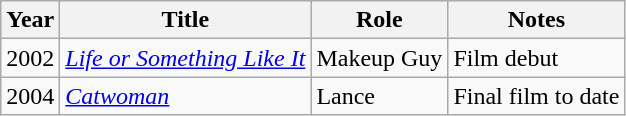<table class="wikitable sortable">
<tr>
<th>Year</th>
<th>Title</th>
<th>Role</th>
<th class="unsortable">Notes</th>
</tr>
<tr>
<td>2002</td>
<td><em><a href='#'>Life or Something Like It</a></em></td>
<td>Makeup Guy</td>
<td>Film debut</td>
</tr>
<tr>
<td>2004</td>
<td><em><a href='#'>Catwoman</a></em></td>
<td>Lance</td>
<td>Final film to date</td>
</tr>
</table>
